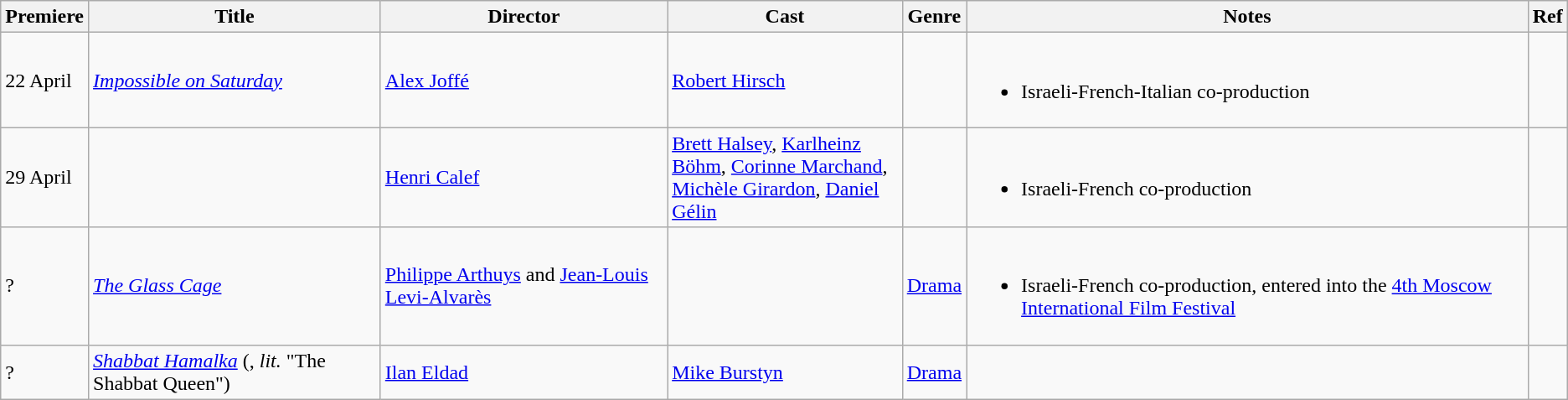<table class="wikitable">
<tr>
<th>Premiere</th>
<th>Title</th>
<th>Director</th>
<th width=15%>Cast</th>
<th>Genre</th>
<th>Notes</th>
<th>Ref</th>
</tr>
<tr>
<td>22 April</td>
<td><em><a href='#'>Impossible on Saturday</a></em></td>
<td><a href='#'>Alex Joffé</a></td>
<td><a href='#'>Robert Hirsch</a></td>
<td></td>
<td><br><ul><li>Israeli-French-Italian co-production</li></ul></td>
<td></td>
</tr>
<tr>
<td>29 April</td>
<td><em></em></td>
<td><a href='#'>Henri Calef</a></td>
<td><a href='#'>Brett Halsey</a>, <a href='#'>Karlheinz Böhm</a>, <a href='#'>Corinne Marchand</a>, <a href='#'>Michèle Girardon</a>, <a href='#'>Daniel Gélin</a></td>
<td></td>
<td><br><ul><li>Israeli-French co-production</li></ul></td>
<td></td>
</tr>
<tr>
<td>?</td>
<td><em><a href='#'>The Glass Cage</a></em></td>
<td><a href='#'>Philippe Arthuys</a> and <a href='#'>Jean-Louis Levi-Alvarès</a></td>
<td></td>
<td><a href='#'>Drama</a></td>
<td><br><ul><li>Israeli-French co-production, entered into the <a href='#'>4th Moscow International Film Festival</a></li></ul></td>
<td></td>
</tr>
<tr>
<td>?</td>
<td><em><a href='#'>Shabbat Hamalka</a></em> (, <em>lit.</em> "The Shabbat Queen")</td>
<td><a href='#'>Ilan Eldad</a></td>
<td><a href='#'>Mike Burstyn</a></td>
<td><a href='#'>Drama</a></td>
<td></td>
<td></td>
</tr>
</table>
